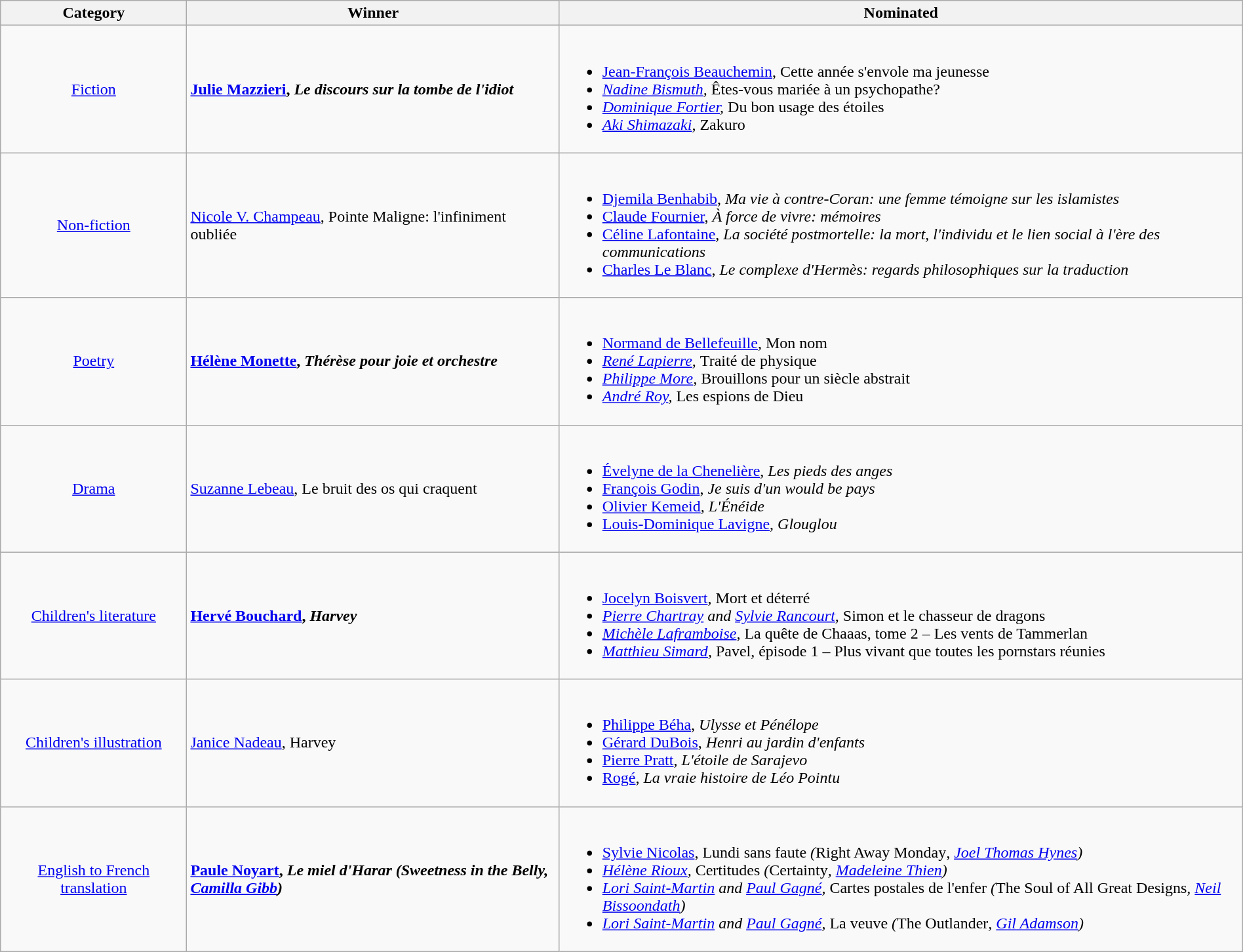<table class="wikitable" width="100%">
<tr>
<th width=15%>Category</th>
<th width=30%>Winner</th>
<th width=55%>Nominated</th>
</tr>
<tr>
<td align="center"><a href='#'>Fiction</a></td>
<td> <strong><a href='#'>Julie Mazzieri</a>, <em>Le discours sur la tombe de l'idiot<strong><em></td>
<td><br><ul><li><a href='#'>Jean-François Beauchemin</a>, </em>Cette année s'envole ma jeunesse<em></li><li><a href='#'>Nadine Bismuth</a>, </em>Êtes-vous mariée à un psychopathe?<em></li><li><a href='#'>Dominique Fortier</a>, </em>Du bon usage des étoiles<em></li><li><a href='#'>Aki Shimazaki</a>, </em>Zakuro<em></li></ul></td>
</tr>
<tr>
<td align="center"><a href='#'>Non-fiction</a></td>
<td> </strong><a href='#'>Nicole V. Champeau</a>, </em>Pointe Maligne: l'infiniment oubliée</em></strong></td>
<td><br><ul><li><a href='#'>Djemila Benhabib</a>, <em>Ma vie à contre-Coran: une femme témoigne sur les islamistes</em></li><li><a href='#'>Claude Fournier</a>, <em>À force de vivre: mémoires</em></li><li><a href='#'>Céline Lafontaine</a>, <em>La société postmortelle: la mort, l'individu et le lien social à l'ère des communications</em></li><li><a href='#'>Charles Le Blanc</a>, <em>Le complexe d'Hermès: regards philosophiques sur la traduction</em></li></ul></td>
</tr>
<tr>
<td align="center"><a href='#'>Poetry</a></td>
<td> <strong><a href='#'>Hélène Monette</a>, <em>Thérèse pour joie et orchestre<strong><em></td>
<td><br><ul><li><a href='#'>Normand de Bellefeuille</a>, </em>Mon nom<em></li><li><a href='#'>René Lapierre</a>, </em>Traité de physique<em></li><li><a href='#'>Philippe More</a>, </em>Brouillons pour un siècle abstrait<em></li><li><a href='#'>André Roy</a>, </em>Les espions de Dieu<em></li></ul></td>
</tr>
<tr>
<td align="center"><a href='#'>Drama</a></td>
<td> </strong><a href='#'>Suzanne Lebeau</a>, </em>Le bruit des os qui craquent</em></strong></td>
<td><br><ul><li><a href='#'>Évelyne de la Chenelière</a>, <em>Les pieds des anges</em></li><li><a href='#'>François Godin</a>, <em>Je suis d'un would be pays</em></li><li><a href='#'>Olivier Kemeid</a>, <em>L'Énéide</em></li><li><a href='#'>Louis-Dominique Lavigne</a>, <em>Glouglou</em></li></ul></td>
</tr>
<tr>
<td align="center"><a href='#'>Children's literature</a></td>
<td> <strong><a href='#'>Hervé Bouchard</a>, <em>Harvey<strong><em></td>
<td><br><ul><li><a href='#'>Jocelyn Boisvert</a>, </em>Mort et déterré<em></li><li><a href='#'>Pierre Chartray</a> and <a href='#'>Sylvie Rancourt</a>, </em>Simon et le chasseur de dragons<em></li><li><a href='#'>Michèle Laframboise</a>, </em>La quête de Chaaas, tome 2 – Les vents de Tammerlan<em></li><li><a href='#'>Matthieu Simard</a>, </em>Pavel, épisode 1 – Plus vivant que toutes les pornstars réunies<em></li></ul></td>
</tr>
<tr>
<td align="center"><a href='#'>Children's illustration</a></td>
<td> </strong><a href='#'>Janice Nadeau</a>, </em>Harvey</em></strong></td>
<td><br><ul><li><a href='#'>Philippe Béha</a>, <em>Ulysse et Pénélope</em></li><li><a href='#'>Gérard DuBois</a>, <em>Henri au jardin d'enfants</em></li><li><a href='#'>Pierre Pratt</a>, <em>L'étoile de Sarajevo</em></li><li><a href='#'>Rogé</a>, <em>La vraie histoire de Léo Pointu</em></li></ul></td>
</tr>
<tr>
<td align="center"><a href='#'>English to French translation</a></td>
<td> <strong><a href='#'>Paule Noyart</a>, <em>Le miel d'Harar<strong><em> (</em>Sweetness in the Belly<em>, <a href='#'>Camilla Gibb</a>)</td>
<td><br><ul><li><a href='#'>Sylvie Nicolas</a>, </em>Lundi sans faute<em> (</em>Right Away Monday<em>, <a href='#'>Joel Thomas Hynes</a>)</li><li><a href='#'>Hélène Rioux</a>, </em>Certitudes<em> (</em>Certainty<em>, <a href='#'>Madeleine Thien</a>)</li><li><a href='#'>Lori Saint-Martin</a> and <a href='#'>Paul Gagné</a>, </em>Cartes postales de l'enfer<em> (</em>The Soul of All Great Designs<em>, <a href='#'>Neil Bissoondath</a>)</li><li><a href='#'>Lori Saint-Martin</a> and <a href='#'>Paul Gagné</a>, </em>La veuve<em> (</em>The Outlander<em>, <a href='#'>Gil Adamson</a>)</li></ul></td>
</tr>
</table>
